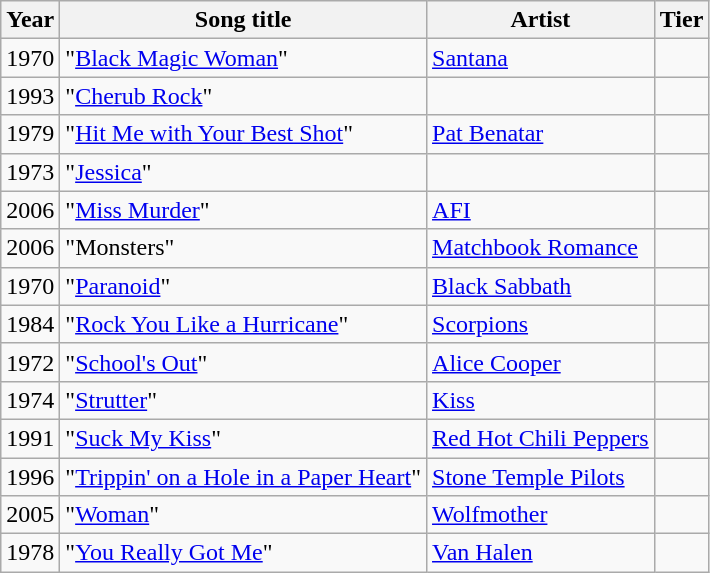<table class="wikitable sortable">
<tr>
<th>Year</th>
<th>Song title</th>
<th>Artist</th>
<th>Tier</th>
</tr>
<tr>
<td>1970</td>
<td>"<a href='#'>Black Magic Woman</a>"</td>
<td><a href='#'>Santana</a></td>
<td></td>
</tr>
<tr>
<td>1993</td>
<td>"<a href='#'>Cherub Rock</a>"</td>
<td></td>
<td></td>
</tr>
<tr>
<td>1979</td>
<td>"<a href='#'>Hit Me with Your Best Shot</a>"</td>
<td><a href='#'>Pat Benatar</a></td>
<td></td>
</tr>
<tr>
<td>1973</td>
<td>"<a href='#'>Jessica</a>"</td>
<td></td>
<td></td>
</tr>
<tr>
<td>2006</td>
<td>"<a href='#'>Miss Murder</a>"</td>
<td><a href='#'>AFI</a></td>
<td></td>
</tr>
<tr>
<td>2006</td>
<td>"Monsters"</td>
<td><a href='#'>Matchbook Romance</a></td>
<td></td>
</tr>
<tr>
<td>1970</td>
<td>"<a href='#'>Paranoid</a>"</td>
<td><a href='#'>Black Sabbath</a></td>
<td></td>
</tr>
<tr>
<td>1984</td>
<td>"<a href='#'>Rock You Like a Hurricane</a>"</td>
<td><a href='#'>Scorpions</a></td>
<td></td>
</tr>
<tr>
<td>1972</td>
<td>"<a href='#'>School's Out</a>"</td>
<td><a href='#'>Alice Cooper</a></td>
<td></td>
</tr>
<tr>
<td>1974</td>
<td>"<a href='#'>Strutter</a>"</td>
<td><a href='#'>Kiss</a></td>
<td></td>
</tr>
<tr>
<td>1991</td>
<td>"<a href='#'>Suck My Kiss</a>"</td>
<td><a href='#'>Red Hot Chili Peppers</a></td>
<td></td>
</tr>
<tr>
<td>1996</td>
<td>"<a href='#'>Trippin' on a Hole in a Paper Heart</a>"</td>
<td><a href='#'>Stone Temple Pilots</a></td>
<td></td>
</tr>
<tr>
<td>2005</td>
<td>"<a href='#'>Woman</a>"</td>
<td><a href='#'>Wolfmother</a></td>
<td></td>
</tr>
<tr>
<td>1978</td>
<td>"<a href='#'>You Really Got Me</a>"</td>
<td><a href='#'>Van Halen</a></td>
<td></td>
</tr>
</table>
